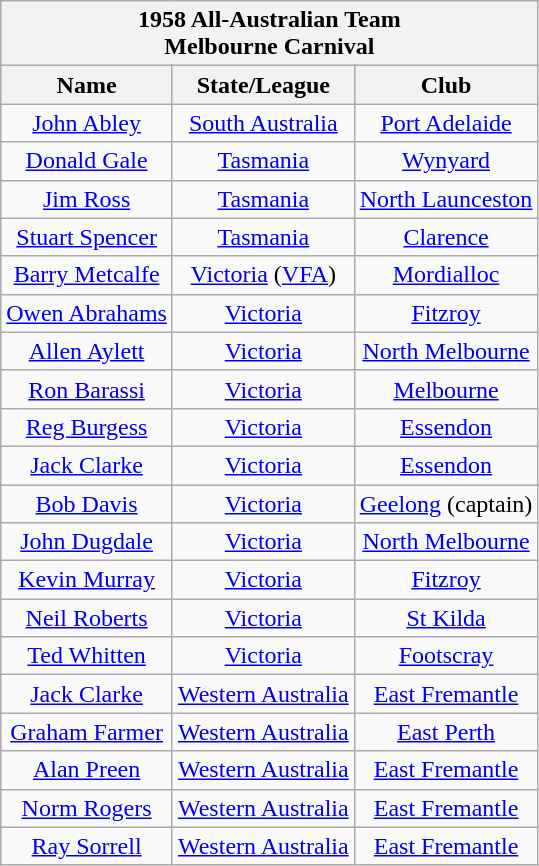<table class="wikitable" style="text-align: center">
<tr>
<th colspan="10">1958 All-Australian Team<br>Melbourne Carnival</th>
</tr>
<tr>
<th>Name</th>
<th>State/League</th>
<th>Club</th>
</tr>
<tr>
<td><a href='#'>John Abley</a></td>
<td><a href='#'>South Australia</a></td>
<td><a href='#'>Port Adelaide</a></td>
</tr>
<tr>
<td><a href='#'>Donald Gale</a></td>
<td><a href='#'>Tasmania</a></td>
<td><a href='#'>Wynyard</a></td>
</tr>
<tr>
<td><a href='#'>Jim Ross</a></td>
<td><a href='#'>Tasmania</a></td>
<td><a href='#'>North Launceston</a></td>
</tr>
<tr>
<td><a href='#'>Stuart Spencer</a></td>
<td><a href='#'>Tasmania</a></td>
<td><a href='#'>Clarence</a></td>
</tr>
<tr>
<td><a href='#'>Barry Metcalfe</a></td>
<td><a href='#'>Victoria</a> (<a href='#'>VFA</a>)</td>
<td><a href='#'>Mordialloc</a></td>
</tr>
<tr>
<td><a href='#'>Owen Abrahams</a></td>
<td><a href='#'>Victoria</a></td>
<td><a href='#'>Fitzroy</a></td>
</tr>
<tr>
<td><a href='#'>Allen Aylett</a></td>
<td><a href='#'>Victoria</a></td>
<td><a href='#'>North Melbourne</a></td>
</tr>
<tr>
<td><a href='#'>Ron Barassi</a></td>
<td><a href='#'>Victoria</a></td>
<td><a href='#'>Melbourne</a></td>
</tr>
<tr>
<td><a href='#'>Reg Burgess</a></td>
<td><a href='#'>Victoria</a></td>
<td><a href='#'>Essendon</a></td>
</tr>
<tr>
<td><a href='#'>Jack Clarke</a></td>
<td><a href='#'>Victoria</a></td>
<td><a href='#'>Essendon</a></td>
</tr>
<tr>
<td><a href='#'>Bob Davis</a></td>
<td><a href='#'>Victoria</a></td>
<td><a href='#'>Geelong</a> (captain)</td>
</tr>
<tr>
<td><a href='#'>John Dugdale</a></td>
<td><a href='#'>Victoria</a></td>
<td><a href='#'>North Melbourne</a></td>
</tr>
<tr>
<td><a href='#'>Kevin Murray</a></td>
<td><a href='#'>Victoria</a></td>
<td><a href='#'>Fitzroy</a></td>
</tr>
<tr>
<td><a href='#'>Neil Roberts</a></td>
<td><a href='#'>Victoria</a></td>
<td><a href='#'>St Kilda</a></td>
</tr>
<tr>
<td><a href='#'>Ted Whitten</a></td>
<td><a href='#'>Victoria</a></td>
<td><a href='#'>Footscray</a></td>
</tr>
<tr>
<td><a href='#'>Jack Clarke</a></td>
<td><a href='#'>Western Australia</a></td>
<td><a href='#'>East Fremantle</a></td>
</tr>
<tr>
<td><a href='#'>Graham Farmer</a></td>
<td><a href='#'>Western Australia</a></td>
<td><a href='#'>East Perth</a></td>
</tr>
<tr>
<td><a href='#'>Alan Preen</a></td>
<td><a href='#'>Western Australia</a></td>
<td><a href='#'>East Fremantle</a></td>
</tr>
<tr>
<td><a href='#'>Norm Rogers</a></td>
<td><a href='#'>Western Australia</a></td>
<td><a href='#'>East Fremantle</a></td>
</tr>
<tr>
<td><a href='#'>Ray Sorrell</a></td>
<td><a href='#'>Western Australia</a></td>
<td><a href='#'>East Fremantle</a></td>
</tr>
</table>
